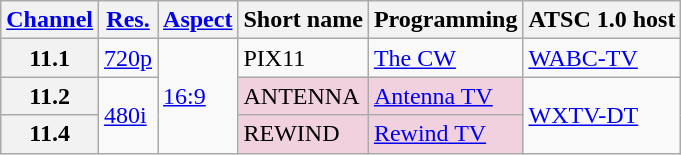<table class="wikitable">
<tr>
<th scope="col"><a href='#'>Channel</a></th>
<th scope="col"><a href='#'>Res.</a></th>
<th scope="col"><a href='#'>Aspect</a></th>
<th scope="col">Short name</th>
<th scope="col">Programming</th>
<th scope="col">ATSC 1.0 host</th>
</tr>
<tr>
<th scope="row">11.1</th>
<td><a href='#'>720p</a></td>
<td rowspan=3><a href='#'>16:9</a></td>
<td>PIX11</td>
<td><a href='#'>The CW</a></td>
<td><a href='#'>WABC-TV</a></td>
</tr>
<tr>
<th scope="row">11.2</th>
<td rowspan=2><a href='#'>480i</a></td>
<td style="background-color: #f2d1de;">ANTENNA</td>
<td style="background-color: #f2d1de;"><a href='#'>Antenna TV</a> </td>
<td rowspan=2><a href='#'>WXTV-DT</a></td>
</tr>
<tr>
<th scope="row">11.4</th>
<td style="background-color: #f2d1de;">REWIND</td>
<td style="background-color: #f2d1de;"><a href='#'>Rewind TV</a> </td>
</tr>
</table>
